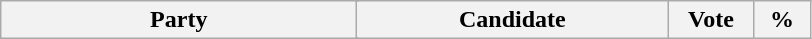<table class="wikitable centre" border="1">
<tr>
<th bgcolor="#DDDDFF" width="230px" colspan="2">Party</th>
<th bgcolor="#DDDDFF" width="200px">Candidate</th>
<th bgcolor="#DDDDFF" width="50px">Vote</th>
<th bgcolor="#DDDDFF" width="30px">%<br>


  
</th>
</tr>
</table>
